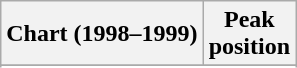<table class="wikitable sortable">
<tr>
<th align="left">Chart (1998–1999)</th>
<th align="center">Peak<br>position</th>
</tr>
<tr>
</tr>
<tr>
</tr>
<tr>
</tr>
</table>
